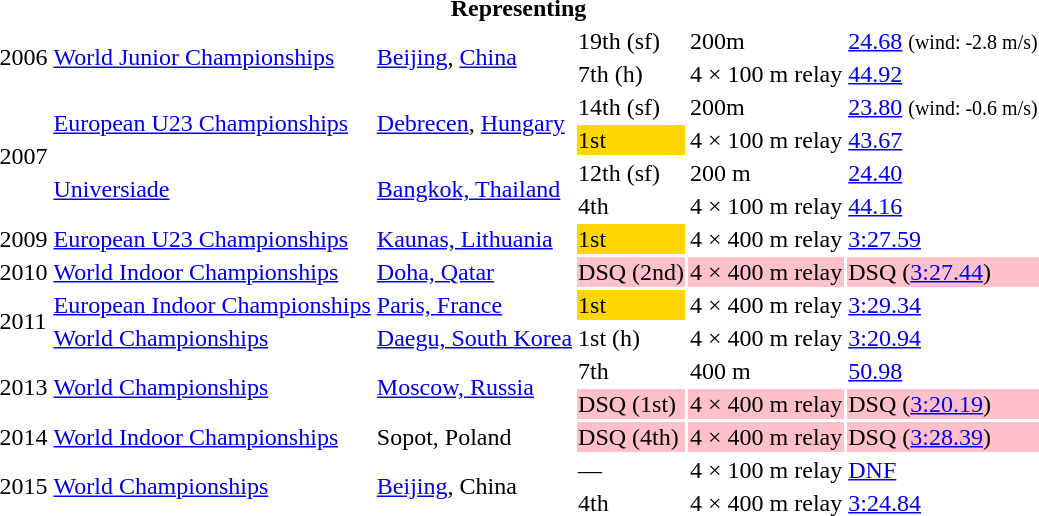<table>
<tr>
<th colspan="6">Representing </th>
</tr>
<tr>
<td rowspan=2>2006</td>
<td rowspan=2><a href='#'>World Junior Championships</a></td>
<td rowspan=2><a href='#'>Beijing</a>, <a href='#'>China</a></td>
<td>19th (sf)</td>
<td>200m</td>
<td><a href='#'>24.68</a> <small>(wind: -2.8 m/s)</small></td>
</tr>
<tr>
<td>7th (h)</td>
<td>4 × 100 m relay</td>
<td><a href='#'>44.92</a></td>
</tr>
<tr>
<td rowspan=4>2007</td>
<td rowspan=2><a href='#'>European U23 Championships</a></td>
<td rowspan=2><a href='#'>Debrecen</a>, <a href='#'>Hungary</a></td>
<td>14th (sf)</td>
<td>200m</td>
<td><a href='#'>23.80</a> <small>(wind: -0.6 m/s)</small></td>
</tr>
<tr>
<td bgcolor=gold>1st</td>
<td>4 × 100 m relay</td>
<td><a href='#'>43.67</a></td>
</tr>
<tr>
<td rowspan=2><a href='#'>Universiade</a></td>
<td rowspan=2><a href='#'>Bangkok, Thailand</a></td>
<td>12th (sf)</td>
<td>200 m</td>
<td><a href='#'>24.40</a></td>
</tr>
<tr>
<td>4th</td>
<td>4 × 100 m relay</td>
<td><a href='#'>44.16</a></td>
</tr>
<tr>
<td>2009</td>
<td><a href='#'>European U23 Championships</a></td>
<td><a href='#'>Kaunas, Lithuania</a></td>
<td bgcolor="gold">1st</td>
<td>4 × 400 m relay</td>
<td><a href='#'>3:27.59</a></td>
</tr>
<tr>
<td>2010</td>
<td><a href='#'>World Indoor Championships</a></td>
<td><a href='#'>Doha, Qatar</a></td>
<td bgcolor="pink">DSQ (2nd)</td>
<td bgcolor="pink">4 × 400 m relay</td>
<td bgcolor="pink">DSQ (<a href='#'>3:27.44</a>)</td>
</tr>
<tr>
<td rowspan=2>2011</td>
<td><a href='#'>European Indoor Championships</a></td>
<td><a href='#'>Paris, France</a></td>
<td bgcolor="gold">1st</td>
<td>4 × 400 m relay</td>
<td><a href='#'>3:29.34</a></td>
</tr>
<tr>
<td><a href='#'>World Championships</a></td>
<td><a href='#'>Daegu, South Korea</a></td>
<td>1st (h)</td>
<td>4 × 400 m relay</td>
<td><a href='#'>3:20.94</a></td>
</tr>
<tr>
<td rowspan=2>2013</td>
<td rowspan=2><a href='#'>World Championships</a></td>
<td rowspan=2><a href='#'>Moscow, Russia</a></td>
<td>7th</td>
<td>400 m</td>
<td><a href='#'>50.98</a></td>
</tr>
<tr>
<td bgcolor="pink">DSQ (1st)</td>
<td bgcolor="pink">4 × 400 m relay</td>
<td bgcolor="pink">DSQ (<a href='#'>3:20.19</a>)</td>
</tr>
<tr>
<td>2014</td>
<td><a href='#'>World Indoor Championships</a></td>
<td>Sopot, Poland</td>
<td bgcolor="pink">DSQ (4th)</td>
<td bgcolor="pink">4 × 400 m relay</td>
<td bgcolor="pink">DSQ (<a href='#'>3:28.39</a>)</td>
</tr>
<tr>
<td rowspan=2>2015</td>
<td rowspan=2><a href='#'>World Championships</a></td>
<td rowspan=2><a href='#'>Beijing</a>, China</td>
<td>—</td>
<td>4 × 100 m relay</td>
<td><a href='#'>DNF</a></td>
</tr>
<tr>
<td>4th</td>
<td>4 × 400 m relay</td>
<td><a href='#'>3:24.84</a></td>
</tr>
</table>
